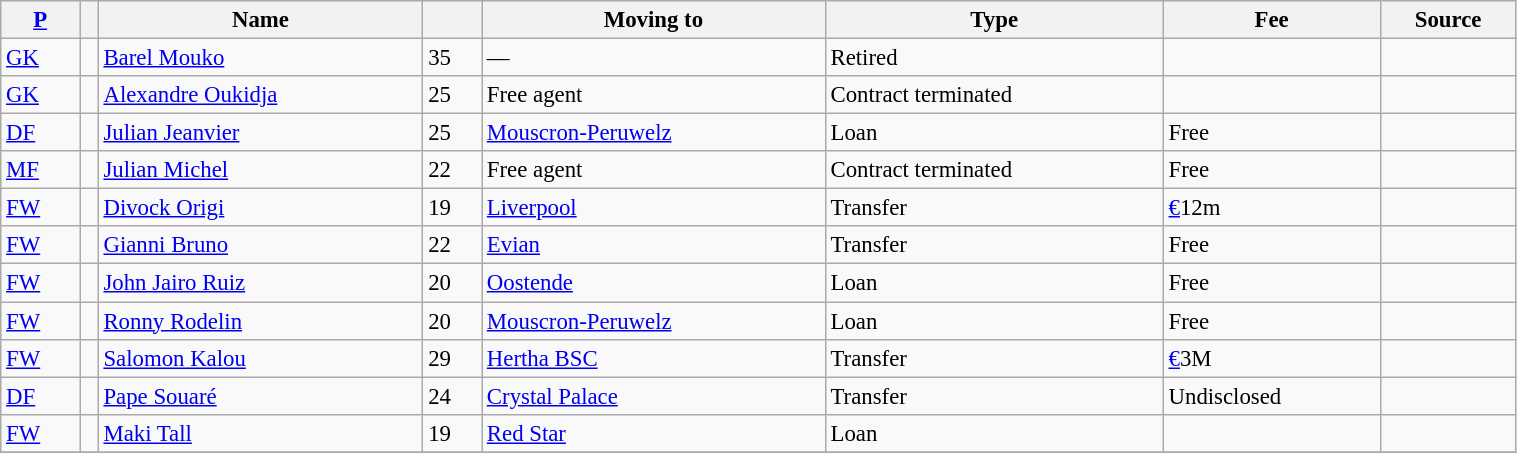<table class="wikitable sortable" style="width:80%; text-align:center; font-size:95%; text-align:left;">
<tr>
<th><a href='#'>P</a></th>
<th></th>
<th>Name</th>
<th></th>
<th>Moving to</th>
<th>Type</th>
<th>Fee</th>
<th>Source</th>
</tr>
<tr>
<td><a href='#'>GK</a></td>
<td style="text-align:center;"></td>
<td style="text-align:left;"><a href='#'>Barel Mouko</a></td>
<td>35</td>
<td style="text-align:left;">—</td>
<td>Retired</td>
<td></td>
<td></td>
</tr>
<tr>
<td><a href='#'>GK</a></td>
<td style="text-align:center;"></td>
<td style="text-align:left;"><a href='#'>Alexandre Oukidja</a></td>
<td>25</td>
<td style="text-align:left;">Free agent</td>
<td>Contract terminated</td>
<td></td>
<td></td>
</tr>
<tr>
<td><a href='#'>DF</a></td>
<td style="text-align:center;"></td>
<td style="text-align:left;"><a href='#'>Julian Jeanvier</a></td>
<td>25</td>
<td style="text-align:left;"><a href='#'>Mouscron-Peruwelz</a> </td>
<td>Loan</td>
<td>Free</td>
<td></td>
</tr>
<tr>
<td><a href='#'>MF</a></td>
<td style="text-align:center;"></td>
<td style="text-align:left;"><a href='#'>Julian Michel</a></td>
<td>22</td>
<td style="text-align:left;">Free agent</td>
<td>Contract terminated</td>
<td>Free</td>
<td></td>
</tr>
<tr>
<td><a href='#'>FW</a></td>
<td style="text-align:center;"></td>
<td style="text-align:left;"><a href='#'>Divock Origi</a></td>
<td>19</td>
<td style="text-align:left;"><a href='#'>Liverpool</a> </td>
<td>Transfer</td>
<td><a href='#'>€</a>12m</td>
<td></td>
</tr>
<tr>
<td><a href='#'>FW</a></td>
<td style="text-align:center;"></td>
<td style="text-align:left;"><a href='#'>Gianni Bruno</a></td>
<td>22</td>
<td style="text-align:left;"><a href='#'>Evian</a></td>
<td>Transfer</td>
<td>Free</td>
<td></td>
</tr>
<tr>
<td><a href='#'>FW</a></td>
<td style="text-align:center;"></td>
<td style="text-align:left;"><a href='#'>John Jairo Ruiz</a></td>
<td>20</td>
<td style="text-align:left;"><a href='#'>Oostende</a> </td>
<td>Loan</td>
<td>Free</td>
<td></td>
</tr>
<tr>
<td><a href='#'>FW</a></td>
<td style="text-align:center;"></td>
<td style="text-align:left;"><a href='#'>Ronny Rodelin</a></td>
<td>20</td>
<td style="text-align:left;"><a href='#'>Mouscron-Peruwelz</a> </td>
<td>Loan</td>
<td>Free</td>
<td></td>
</tr>
<tr>
<td><a href='#'>FW</a></td>
<td style="text-align:center;"></td>
<td style="text-align:left;"><a href='#'>Salomon Kalou</a></td>
<td>29</td>
<td style="text-align:left;"><a href='#'>Hertha BSC</a> </td>
<td>Transfer</td>
<td><a href='#'>€</a>3M</td>
<td></td>
</tr>
<tr>
<td><a href='#'>DF</a></td>
<td style="text-align:center;"></td>
<td style="text-align:left;"><a href='#'>Pape Souaré</a></td>
<td>24</td>
<td style="text-align:left;"><a href='#'>Crystal Palace</a> </td>
<td>Transfer</td>
<td>Undisclosed</td>
<td></td>
</tr>
<tr>
<td><a href='#'>FW</a></td>
<td style="text-align:center;"></td>
<td style="text-align:left;"><a href='#'>Maki Tall</a></td>
<td>19</td>
<td style="text-align:left;"><a href='#'>Red Star</a> </td>
<td>Loan</td>
<td></td>
<td></td>
</tr>
<tr>
</tr>
</table>
